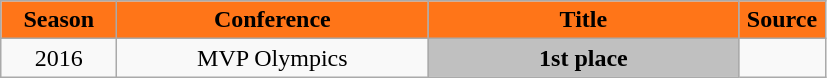<table class="wikitable">
<tr>
<th width=70px style="background: #FF7518; color: black; text-align: center"><strong>Season</strong></th>
<th width=200px style="background: #FF7518; color: black; text-align: center"><strong>Conference</strong></th>
<th width=200px style="background: #FF7518; color: black"><strong>Title</strong></th>
<th width=50px style="background: #FF7518; color: black; text-align: center"><strong>Source</strong></th>
</tr>
<tr align=center>
<td rowspan=2>2016</td>
<td>MVP Olympics</td>
<td style="background:silver;"><strong>1st place</strong></td>
<td></td>
</tr>
</table>
